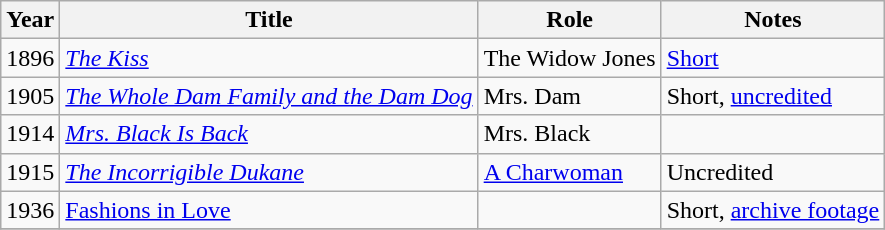<table class="wikitable sortable">
<tr>
<th>Year</th>
<th>Title</th>
<th>Role</th>
<th class="unsortable">Notes</th>
</tr>
<tr>
<td>1896</td>
<td data-sort-value="Kiss, The"><em><a href='#'>The Kiss</a></em></td>
<td>The Widow Jones</td>
<td><a href='#'>Short</a></td>
</tr>
<tr>
<td>1905</td>
<td data-sort-value="Whole Dam Family, The"><em><a href='#'>The Whole Dam Family and the Dam Dog</a></em></td>
<td>Mrs. Dam</td>
<td>Short, <a href='#'>uncredited</a></td>
</tr>
<tr>
<td>1914</td>
<td><em><a href='#'>Mrs. Black Is Back</a></em></td>
<td>Mrs. Black</td>
<td></td>
</tr>
<tr>
<td>1915</td>
<td data-sort-value="Incorrigible Dukane, The"><em><a href='#'>The Incorrigible Dukane</a></em></td>
<td><a href='#'>A Charwoman</a></td>
<td>Uncredited</td>
</tr>
<tr>
<td>1936</td>
<td><a href='#'>Fashions in Love</a></td>
<td></td>
<td>Short, <a href='#'>archive footage</a></td>
</tr>
<tr>
</tr>
</table>
